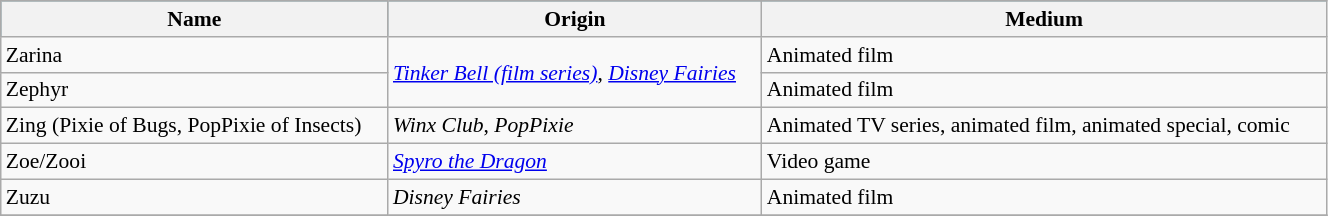<table class="wikitable sortable" style="width:70%; font-size:90%;">
<tr style="background:#115a6c;">
<th>Name</th>
<th>Origin</th>
<th>Medium</th>
</tr>
<tr>
<td>Zarina</td>
<td rowspan="2"><em><a href='#'>Tinker Bell (film series)</a></em>, <em><a href='#'>Disney Fairies</a></em></td>
<td>Animated film</td>
</tr>
<tr>
<td>Zephyr</td>
<td>Animated film</td>
</tr>
<tr>
<td>Zing (Pixie of Bugs, PopPixie of Insects)</td>
<td><em>Winx Club</em>, <em>PopPixie</em></td>
<td>Animated TV series, animated film, animated special, comic</td>
</tr>
<tr>
<td>Zoe/Zooi</td>
<td><em><a href='#'>Spyro the Dragon</a></em></td>
<td>Video game</td>
</tr>
<tr>
<td>Zuzu</td>
<td><em>Disney Fairies</em></td>
<td>Animated film</td>
</tr>
<tr>
</tr>
</table>
